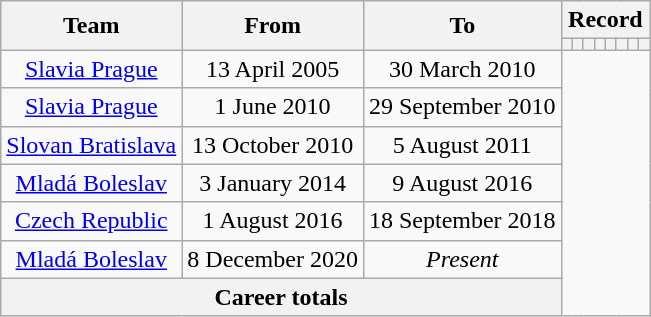<table class="wikitable" style="text-align: center">
<tr>
<th rowspan=2>Team</th>
<th rowspan=2>From</th>
<th rowspan=2>To</th>
<th colspan=8>Record</th>
</tr>
<tr>
<th></th>
<th></th>
<th></th>
<th></th>
<th></th>
<th></th>
<th></th>
<th></th>
</tr>
<tr>
<td><a href='#'>Slavia Prague</a></td>
<td>13 April 2005</td>
<td>30 March 2010<br></td>
</tr>
<tr>
<td><a href='#'>Slavia Prague</a></td>
<td>1 June 2010</td>
<td>29 September 2010<br></td>
</tr>
<tr>
<td><a href='#'>Slovan Bratislava</a></td>
<td>13 October 2010</td>
<td>5 August 2011<br></td>
</tr>
<tr>
<td><a href='#'>Mladá Boleslav</a></td>
<td>3 January 2014</td>
<td>9 August 2016<br></td>
</tr>
<tr>
<td><a href='#'>Czech Republic</a></td>
<td>1 August 2016</td>
<td>18 September 2018<br></td>
</tr>
<tr>
<td><a href='#'>Mladá Boleslav</a></td>
<td>8 December 2020</td>
<td><em>Present</em><br></td>
</tr>
<tr>
<th colspan=3>Career totals<br></th>
</tr>
</table>
